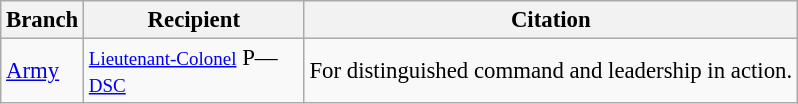<table class="wikitable" style="font-size:95%;">
<tr>
<th>Branch</th>
<th scope="col" width="140">Recipient</th>
<th>Citation</th>
</tr>
<tr>
<td><a href='#'>Army</a></td>
<td><small><a href='#'>Lieutenant-Colonel</a></small> P— <small><a href='#'>DSC</a></small></td>
<td>For distinguished command and leadership in action.</td>
</tr>
</table>
